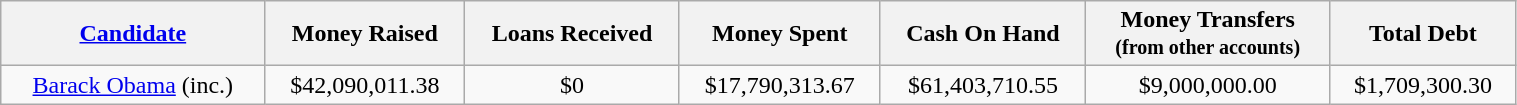<table class="sortable wikitable" style="text-align:center" width=80%>
<tr>
<th><a href='#'>Candidate</a></th>
<th>Money Raised</th>
<th>Loans Received</th>
<th>Money Spent</th>
<th>Cash On Hand</th>
<th>Money Transfers<br><small>(from other accounts)</small></th>
<th>Total Debt</th>
</tr>
<tr>
<td><a href='#'>Barack Obama</a> (inc.)</td>
<td>$42,090,011.38</td>
<td>$0</td>
<td>$17,790,313.67</td>
<td>$61,403,710.55</td>
<td>$9,000,000.00</td>
<td>$1,709,300.30</td>
</tr>
</table>
